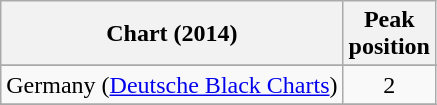<table class="wikitable">
<tr>
<th>Chart (2014)</th>
<th>Peak<br>position</th>
</tr>
<tr>
</tr>
<tr>
</tr>
<tr>
</tr>
<tr>
<td>Germany (<a href='#'>Deutsche Black Charts</a>)</td>
<td style="text-align:center;">2</td>
</tr>
<tr>
</tr>
<tr>
</tr>
<tr>
</tr>
</table>
